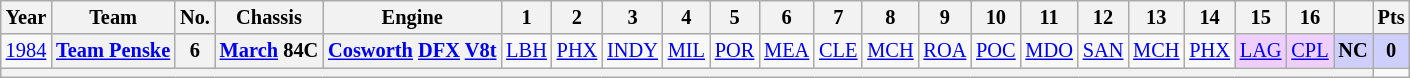<table class="wikitable" style="text-align:center; font-size:85%">
<tr>
<th>Year</th>
<th>Team</th>
<th>No.</th>
<th>Chassis</th>
<th>Engine</th>
<th>1</th>
<th>2</th>
<th>3</th>
<th>4</th>
<th>5</th>
<th>6</th>
<th>7</th>
<th>8</th>
<th>9</th>
<th>10</th>
<th>11</th>
<th>12</th>
<th>13</th>
<th>14</th>
<th>15</th>
<th>16</th>
<th></th>
<th>Pts</th>
</tr>
<tr>
<td><a href='#'>1984</a></td>
<th nowrap><a href='#'>Team Penske</a></th>
<th>6</th>
<th nowrap><a href='#'>March</a> 84C</th>
<th nowrap><a href='#'>Cosworth</a> <a href='#'>DFX</a> <a href='#'>V8</a><a href='#'>t</a></th>
<td><a href='#'>LBH</a></td>
<td><a href='#'>PHX</a></td>
<td><a href='#'>INDY</a></td>
<td><a href='#'>MIL</a></td>
<td><a href='#'>POR</a></td>
<td><a href='#'>MEA</a></td>
<td><a href='#'>CLE</a></td>
<td><a href='#'>MCH</a></td>
<td><a href='#'>ROA</a></td>
<td><a href='#'>POC</a></td>
<td><a href='#'>MDO</a></td>
<td><a href='#'>SAN</a></td>
<td><a href='#'>MCH</a></td>
<td><a href='#'>PHX</a></td>
<td style="background:#EFCFFF;"><a href='#'>LAG</a><br></td>
<td style="background:#EFCFFF;"><a href='#'>CPL</a><br></td>
<th style="background:#cfcfff;">NC</th>
<th style="background:#cfcfff;">0</th>
</tr>
<tr>
<th colspan="22"></th>
</tr>
</table>
